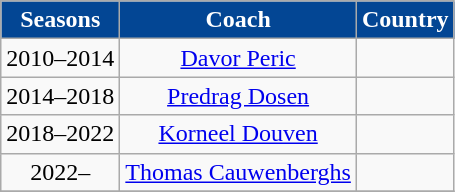<table class="wikitable" style="text-align: center">
<tr>
<th style="color:#FFFFFF; background:#034694">Seasons</th>
<th style="color:#FFFFFF; background:#034694">Coach</th>
<th style="color:#FFFFFF; background:#034694">Country</th>
</tr>
<tr>
<td style="text-align: center">2010–2014</td>
<td style="text-align: center"><a href='#'>Davor Peric</a></td>
<td style="text-align: center"></td>
</tr>
<tr>
<td style="text-align: center">2014–2018</td>
<td style="text-align: center"><a href='#'>Predrag Dosen</a></td>
<td style="text-align: center"></td>
</tr>
<tr>
<td style="text-align: center">2018–2022</td>
<td style="text-align: center"><a href='#'>Korneel Douven</a></td>
<td style="text-align: center"></td>
</tr>
<tr>
<td style="text-align: center">2022–</td>
<td style="text-align: center"><a href='#'>Thomas Cauwenberghs</a></td>
<td style="text-align: center"></td>
</tr>
<tr>
</tr>
</table>
